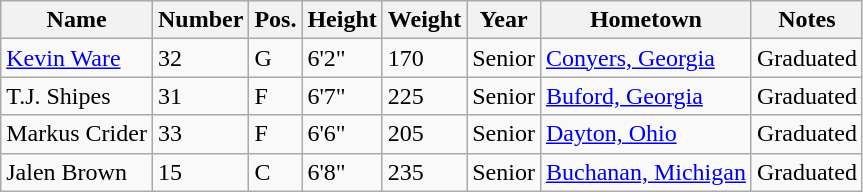<table class="wikitable sortable" border="1">
<tr>
<th>Name</th>
<th>Number</th>
<th>Pos.</th>
<th>Height</th>
<th>Weight</th>
<th>Year</th>
<th>Hometown</th>
<th class="unsortable">Notes</th>
</tr>
<tr>
<td><a href='#'>Kevin Ware</a></td>
<td>32</td>
<td>G</td>
<td>6'2"</td>
<td>170</td>
<td>Senior</td>
<td><a href='#'>Conyers, Georgia</a></td>
<td>Graduated</td>
</tr>
<tr>
<td>T.J. Shipes</td>
<td>31</td>
<td>F</td>
<td>6'7"</td>
<td>225</td>
<td>Senior</td>
<td><a href='#'>Buford, Georgia</a></td>
<td>Graduated</td>
</tr>
<tr>
<td>Markus Crider</td>
<td>33</td>
<td>F</td>
<td>6'6"</td>
<td>205</td>
<td>Senior</td>
<td><a href='#'>Dayton, Ohio</a></td>
<td>Graduated</td>
</tr>
<tr>
<td>Jalen Brown</td>
<td>15</td>
<td>C</td>
<td>6'8"</td>
<td>235</td>
<td>Senior</td>
<td><a href='#'>Buchanan, Michigan</a></td>
<td>Graduated</td>
</tr>
</table>
